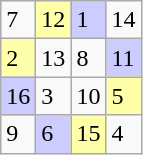<table class="wikitable" style="float: left; margin-left: 1em;">
<tr>
<td>7</td>
<td style="background-color: #ffffaa">12</td>
<td style="background-color: #ccccff">1</td>
<td>14</td>
</tr>
<tr>
<td style="background-color: #ffffaa">2</td>
<td>13</td>
<td>8</td>
<td style="background-color: #ccccff">11</td>
</tr>
<tr>
<td style="background-color: #ccccff">16</td>
<td>3</td>
<td>10</td>
<td style="background-color: #ffffaa">5</td>
</tr>
<tr>
<td>9</td>
<td style="background-color: #ccccff">6</td>
<td style="background-color: #ffffaa">15</td>
<td>4</td>
</tr>
</table>
